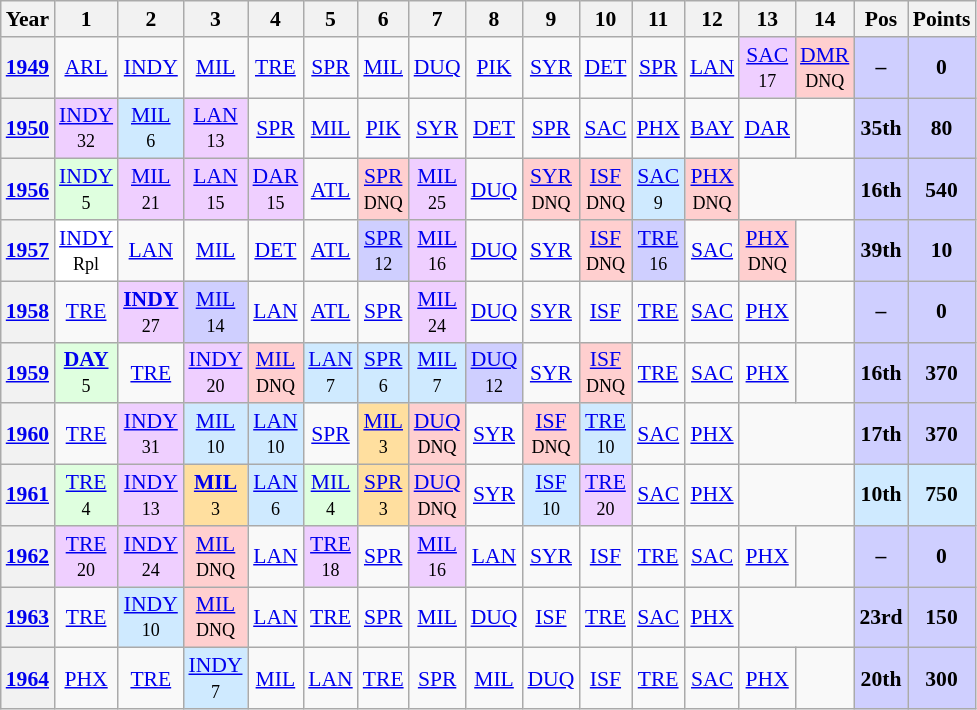<table class="wikitable" style="text-align:center; font-size:90%">
<tr>
<th>Year</th>
<th>1</th>
<th>2</th>
<th>3</th>
<th>4</th>
<th>5</th>
<th>6</th>
<th>7</th>
<th>8</th>
<th>9</th>
<th>10</th>
<th>11</th>
<th>12</th>
<th>13</th>
<th>14</th>
<th>Pos</th>
<th>Points</th>
</tr>
<tr>
<th><a href='#'>1949</a></th>
<td><a href='#'>ARL</a></td>
<td><a href='#'>INDY</a></td>
<td><a href='#'>MIL</a></td>
<td><a href='#'>TRE</a></td>
<td><a href='#'>SPR</a></td>
<td><a href='#'>MIL</a></td>
<td><a href='#'>DUQ</a></td>
<td><a href='#'>PIK</a></td>
<td><a href='#'>SYR</a></td>
<td><a href='#'>DET</a></td>
<td><a href='#'>SPR</a></td>
<td><a href='#'>LAN</a></td>
<td style="background:#EFCFFF;"><a href='#'>SAC</a> <br><small>17</small></td>
<td style="background:#FFCFCF;"><a href='#'>DMR</a> <br><small>DNQ</small></td>
<th style="background:#CFCFFF;">–</th>
<th style="background:#CFCFFF;">0</th>
</tr>
<tr>
<th><a href='#'>1950</a></th>
<td style="background:#EFCFFF;"><a href='#'>INDY</a> <br><small>32</small></td>
<td style="background:#CFEAFF;"><a href='#'>MIL</a><br><small>6</small></td>
<td style="background:#EFCFFF;"><a href='#'>LAN</a><br><small>13</small></td>
<td><a href='#'>SPR</a></td>
<td><a href='#'>MIL</a></td>
<td><a href='#'>PIK</a></td>
<td><a href='#'>SYR</a></td>
<td><a href='#'>DET</a></td>
<td><a href='#'>SPR</a></td>
<td><a href='#'>SAC</a></td>
<td><a href='#'>PHX</a></td>
<td><a href='#'>BAY</a></td>
<td><a href='#'>DAR</a></td>
<td></td>
<th style="background:#CFCFFF;">35th</th>
<th style="background:#CFCFFF;">80</th>
</tr>
<tr>
<th><a href='#'>1956</a></th>
<td style="background:#DFFFDF;"><a href='#'>INDY</a> <br><small>5</small></td>
<td style="background:#EFCFFF;"><a href='#'>MIL</a> <br><small>21</small></td>
<td style="background:#EFCFFF;"><a href='#'>LAN</a> <br><small>15</small></td>
<td style="background:#EFCFFF;"><a href='#'>DAR</a> <br><small>15</small></td>
<td><a href='#'>ATL</a></td>
<td style="background:#FFCFCF;"><a href='#'>SPR</a> <br><small>DNQ</small></td>
<td style="background:#EFCFFF;"><a href='#'>MIL</a> <br><small>25</small></td>
<td><a href='#'>DUQ</a></td>
<td style="background:#FFCFCF;"><a href='#'>SYR</a> <br><small>DNQ</small></td>
<td style="background:#FFCFCF;"><a href='#'>ISF</a> <br><small>DNQ</small></td>
<td style="background:#CFEAFF;"><a href='#'>SAC</a> <br><small>9</small></td>
<td style="background:#FFCFCF;"><a href='#'>PHX</a> <br><small>DNQ</small></td>
<td colspan=2></td>
<th style="background:#CFCFFF;">16th</th>
<th style="background:#CFCFFF;">540</th>
</tr>
<tr>
<th><a href='#'>1957</a></th>
<td style="background:#FFFFFF;"><a href='#'>INDY</a> <br><small>Rpl</small></td>
<td><a href='#'>LAN</a></td>
<td><a href='#'>MIL</a></td>
<td><a href='#'>DET</a></td>
<td><a href='#'>ATL</a></td>
<td style="background:#CFCFFF;"><a href='#'>SPR</a><br><small>12</small></td>
<td style="background:#EFCFFF;"><a href='#'>MIL</a><br><small>16</small></td>
<td><a href='#'>DUQ</a></td>
<td><a href='#'>SYR</a></td>
<td style="background:#FFCFCF;"><a href='#'>ISF</a><br><small>DNQ</small></td>
<td style="background:#CFCFFF;"><a href='#'>TRE</a><br><small>16</small></td>
<td><a href='#'>SAC</a></td>
<td style="background:#FFCFCF;"><a href='#'>PHX</a><br><small>DNQ</small></td>
<td></td>
<th style="background:#CFCFFF;">39th</th>
<th style="background:#CFCFFF;">10</th>
</tr>
<tr>
<th rowspan=1><a href='#'>1958</a></th>
<td><a href='#'>TRE</a></td>
<td style="background:#EFCFFF;"><strong><a href='#'>INDY</a></strong> <br><small>27</small></td>
<td style="background:#CFCFFF;"><a href='#'>MIL</a> <br><small>14</small></td>
<td><a href='#'>LAN</a></td>
<td><a href='#'>ATL</a></td>
<td><a href='#'>SPR</a></td>
<td style="background:#EFCFFF;"><a href='#'>MIL</a> <br><small>24</small></td>
<td><a href='#'>DUQ</a></td>
<td><a href='#'>SYR</a></td>
<td><a href='#'>ISF</a></td>
<td><a href='#'>TRE</a></td>
<td><a href='#'>SAC</a></td>
<td><a href='#'>PHX</a></td>
<td></td>
<th style="background:#CFCFFF;">–</th>
<th style="background:#CFCFFF;">0</th>
</tr>
<tr>
<th><a href='#'>1959</a></th>
<td style="background:#DFFFDF;"><strong><a href='#'>DAY</a></strong> <br><small>5</small></td>
<td><a href='#'>TRE</a></td>
<td style="background:#EFCFFF;"><a href='#'>INDY</a> <br><small>20</small></td>
<td style="background:#FFCFCF;"><a href='#'>MIL</a> <br><small>DNQ</small></td>
<td style="background:#CFEAFF;"><a href='#'>LAN</a> <br><small>7</small></td>
<td style="background:#CFEAFF;"><a href='#'>SPR</a> <br><small>6</small></td>
<td style="background:#CFEAFF;"><a href='#'>MIL</a><br><small>7</small></td>
<td style="background:#CFCFFF;"><a href='#'>DUQ</a> <br><small>12</small></td>
<td><a href='#'>SYR</a></td>
<td style="background:#FFCFCF;"><a href='#'>ISF</a> <br><small>DNQ</small></td>
<td><a href='#'>TRE</a></td>
<td><a href='#'>SAC</a></td>
<td><a href='#'>PHX</a></td>
<td></td>
<th style="background:#CFCFFF;">16th</th>
<th style="background:#CFCFFF;">370</th>
</tr>
<tr>
<th><a href='#'>1960</a></th>
<td><a href='#'>TRE</a></td>
<td style="background:#EFCFFF;"><a href='#'>INDY</a> <br><small>31</small></td>
<td style="background:#CFEAFF;"><a href='#'>MIL</a> <br><small>10</small></td>
<td style="background:#CFEAFF;"><a href='#'>LAN</a> <br><small>10</small></td>
<td><a href='#'>SPR</a></td>
<td style="background:#FFDF9F;"><a href='#'>MIL</a> <br><small>3</small></td>
<td style="background:#FFCFCF;"><a href='#'>DUQ</a> <br><small>DNQ</small></td>
<td><a href='#'>SYR</a></td>
<td style="background:#FFCFCF;"><a href='#'>ISF</a> <br><small>DNQ</small></td>
<td style="background:#CFEAFF;"><a href='#'>TRE</a> <br><small>10</small></td>
<td><a href='#'>SAC</a></td>
<td><a href='#'>PHX</a></td>
<td colspan=2></td>
<th style="background:#CFCFFF;">17th</th>
<th style="background:#CFCFFF;">370</th>
</tr>
<tr>
<th><a href='#'>1961</a></th>
<td style="background:#DFFFDF;"><a href='#'>TRE</a> <br><small>4</small></td>
<td style="background:#EFCFFF;"><a href='#'>INDY</a> <br><small>13</small></td>
<td style="background:#FFDF9F;"><strong><a href='#'>MIL</a></strong> <br><small>3</small></td>
<td style="background:#CFEAFF;"><a href='#'>LAN</a> <br><small>6</small></td>
<td style="background:#DFFFDF;"><a href='#'>MIL</a> <br><small>4</small></td>
<td style="background:#FFDF9F;"><a href='#'>SPR</a> <br><small>3</small></td>
<td style="background:#FFCFCF;"><a href='#'>DUQ</a> <br><small>DNQ</small></td>
<td><a href='#'>SYR</a></td>
<td style="background:#CFEAFF;"><a href='#'>ISF</a> <br><small>10</small></td>
<td style="background:#EFCFFF;"><a href='#'>TRE</a> <br><small>20</small></td>
<td><a href='#'>SAC</a></td>
<td><a href='#'>PHX</a></td>
<td colspan=2></td>
<th style="background:#CFEAFF;">10th</th>
<th style="background:#CFEAFF;">750</th>
</tr>
<tr>
<th><a href='#'>1962</a></th>
<td style="background:#EFCFFF;"><a href='#'>TRE</a> <br><small>20</small></td>
<td style="background:#EFCFFF;"><a href='#'>INDY</a> <br><small>24</small></td>
<td style="background:#FFCFCF;"><a href='#'>MIL</a> <br><small>DNQ</small></td>
<td><a href='#'>LAN</a></td>
<td style="background:#EFCFFF;"><a href='#'>TRE</a> <br><small>18</small></td>
<td><a href='#'>SPR</a></td>
<td style="background:#EFCFFF;"><a href='#'>MIL</a> <br><small>16</small></td>
<td><a href='#'>LAN</a></td>
<td><a href='#'>SYR</a></td>
<td><a href='#'>ISF</a></td>
<td><a href='#'>TRE</a></td>
<td><a href='#'>SAC</a></td>
<td><a href='#'>PHX</a></td>
<td></td>
<th style="background:#CFCFFF;">–</th>
<th style="background:#CFCFFF;">0</th>
</tr>
<tr>
<th><a href='#'>1963</a></th>
<td><a href='#'>TRE</a></td>
<td style="background:#CFEAFF;"><a href='#'>INDY</a> <br><small>10</small></td>
<td style="background:#FFCFCF;"><a href='#'>MIL</a> <br><small>DNQ</small></td>
<td><a href='#'>LAN</a></td>
<td><a href='#'>TRE</a></td>
<td><a href='#'>SPR</a></td>
<td><a href='#'>MIL</a></td>
<td><a href='#'>DUQ</a></td>
<td><a href='#'>ISF</a></td>
<td><a href='#'>TRE</a></td>
<td><a href='#'>SAC</a></td>
<td><a href='#'>PHX</a></td>
<td colspan=2></td>
<th style="background:#CFCFFF;">23rd</th>
<th style="background:#CFCFFF;">150</th>
</tr>
<tr>
<th><a href='#'>1964</a></th>
<td><a href='#'>PHX</a></td>
<td><a href='#'>TRE</a></td>
<td style="background:#CFEAFF;"><a href='#'>INDY</a> <br><small>7</small></td>
<td><a href='#'>MIL</a></td>
<td><a href='#'>LAN</a></td>
<td><a href='#'>TRE</a></td>
<td><a href='#'>SPR</a></td>
<td><a href='#'>MIL</a></td>
<td><a href='#'>DUQ</a></td>
<td><a href='#'>ISF</a></td>
<td><a href='#'>TRE</a></td>
<td><a href='#'>SAC</a></td>
<td><a href='#'>PHX</a></td>
<td></td>
<th style="background:#CFCFFF;">20th</th>
<th style="background:#CFCFFF;">300</th>
</tr>
</table>
